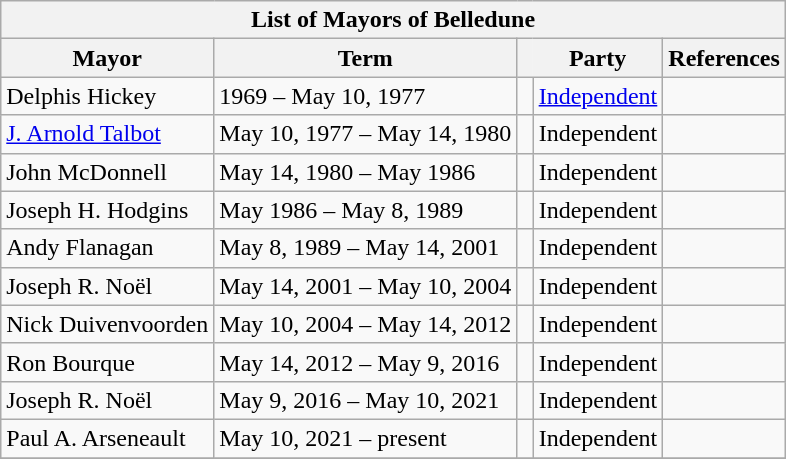<table class="wikitable centre">
<tr>
<th colspan=5>List of Mayors of Belledune</th>
</tr>
<tr>
<th>Mayor</th>
<th>Term</th>
<th class=unsortable> </th>
<th style="border-left-style:hidden;padding:0.1em 0em">Party</th>
<th>References</th>
</tr>
<tr>
<td>Delphis Hickey</td>
<td>1969 – May 10, 1977</td>
<td bgcolor=></td>
<td><a href='#'>Independent</a></td>
<td></td>
</tr>
<tr>
<td><a href='#'>J. Arnold Talbot</a></td>
<td>May 10, 1977 – May 14, 1980</td>
<td bgcolor=></td>
<td>Independent</td>
<td></td>
</tr>
<tr>
<td>John McDonnell</td>
<td>May 14, 1980 – May 1986</td>
<td bgcolor=></td>
<td>Independent</td>
<td></td>
</tr>
<tr>
<td>Joseph H. Hodgins</td>
<td>May 1986 – May 8, 1989</td>
<td bgcolor=></td>
<td>Independent</td>
<td></td>
</tr>
<tr>
<td>Andy Flanagan</td>
<td>May 8, 1989 – May 14, 2001</td>
<td bgcolor=></td>
<td>Independent</td>
<td></td>
</tr>
<tr>
<td>Joseph R. Noël</td>
<td>May 14, 2001 – May 10, 2004</td>
<td bgcolor=></td>
<td>Independent</td>
<td></td>
</tr>
<tr>
<td>Nick Duivenvoorden</td>
<td>May 10, 2004 – May 14, 2012</td>
<td bgcolor=></td>
<td>Independent</td>
<td></td>
</tr>
<tr>
<td>Ron Bourque</td>
<td>May 14, 2012 – May 9, 2016</td>
<td bgcolor=></td>
<td>Independent</td>
<td></td>
</tr>
<tr>
<td>Joseph R. Noël</td>
<td>May 9, 2016 – May 10, 2021</td>
<td bgcolor=></td>
<td>Independent</td>
<td></td>
</tr>
<tr>
<td>Paul A. Arseneault</td>
<td>May 10, 2021 – present</td>
<td bgcolor=></td>
<td>Independent</td>
<td></td>
</tr>
<tr>
</tr>
</table>
